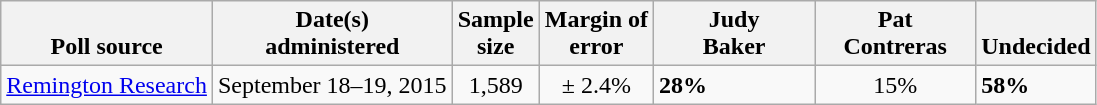<table class="wikitable">
<tr valign= bottom>
<th>Poll source</th>
<th>Date(s)<br>administered</th>
<th>Sample<br>size</th>
<th>Margin of<br>error</th>
<th style="width:100px;">Judy<br>Baker</th>
<th style="width:100px;">Pat<br>Contreras</th>
<th>Undecided</th>
</tr>
<tr>
<td><a href='#'>Remington Research</a></td>
<td align=center>September 18–19, 2015</td>
<td align=center>1,589</td>
<td align=center>± 2.4%</td>
<td><strong>28%</strong></td>
<td align=center>15%</td>
<td><strong>58%</strong></td>
</tr>
</table>
